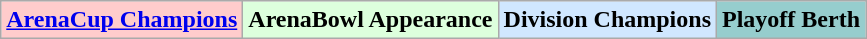<table class="wikitable">
<tr>
<td bgcolor="#FFCCCC"><strong><a href='#'>ArenaCup Champions</a></strong></td>
<td bgcolor="#DDFFDD"><strong>ArenaBowl Appearance</strong></td>
<td bgcolor="#D0E7FF"><strong>Division Champions</strong></td>
<td bgcolor="#96CDCD"><strong>Playoff Berth</strong></td>
</tr>
</table>
